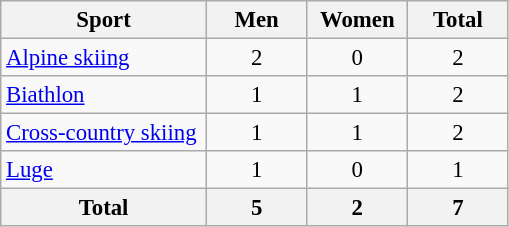<table class="wikitable" style="text-align:center; font-size: 95%">
<tr>
<th width=130>Sport</th>
<th width=60>Men</th>
<th width=60>Women</th>
<th width=60>Total</th>
</tr>
<tr>
<td align=left><a href='#'>Alpine skiing</a></td>
<td>2</td>
<td>0</td>
<td>2</td>
</tr>
<tr>
<td align=left><a href='#'>Biathlon</a></td>
<td>1</td>
<td>1</td>
<td>2</td>
</tr>
<tr>
<td align=left><a href='#'>Cross-country skiing</a></td>
<td>1</td>
<td>1</td>
<td>2</td>
</tr>
<tr>
<td align=left><a href='#'>Luge</a></td>
<td>1</td>
<td>0</td>
<td>1</td>
</tr>
<tr>
<th>Total</th>
<th>5</th>
<th>2</th>
<th>7</th>
</tr>
</table>
